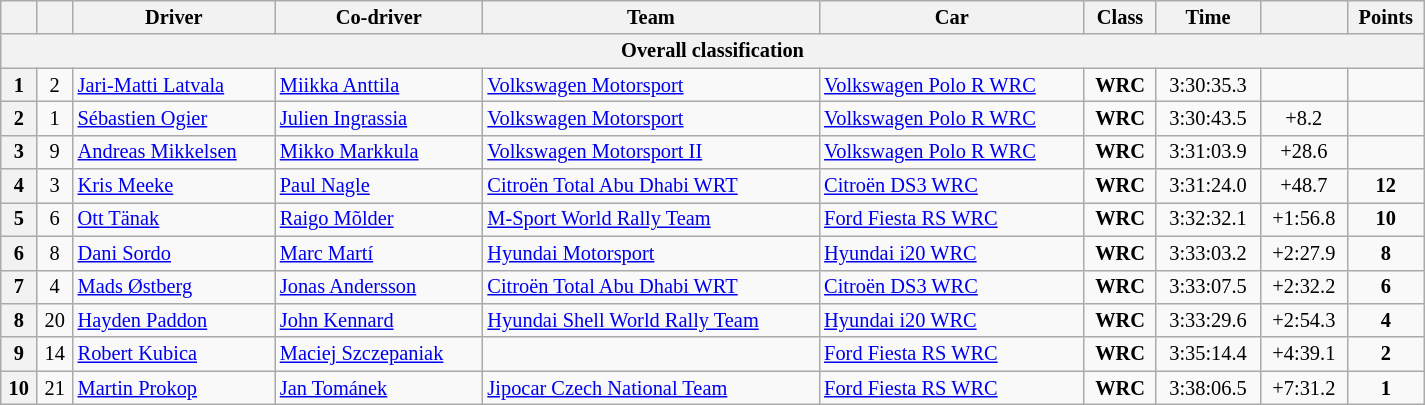<table class="wikitable" width=85% style="text-align: left; font-size: 85%; max-width: 950px;">
<tr>
<th></th>
<th></th>
<th>Driver</th>
<th>Co-driver</th>
<th>Team</th>
<th>Car</th>
<th>Class</th>
<th>Time</th>
<th></th>
<th>Points</th>
</tr>
<tr>
<th colspan=10>Overall classification</th>
</tr>
<tr>
<th>1</th>
<td align="center">2</td>
<td> <a href='#'>Jari-Matti Latvala</a></td>
<td> <a href='#'>Miikka Anttila</a></td>
<td> <a href='#'>Volkswagen Motorsport</a></td>
<td><a href='#'>Volkswagen Polo R WRC</a></td>
<td align="center"><strong><span>WRC</span></strong></td>
<td align="center">3:30:35.3</td>
<td align="center"></td>
<td align="center"><strong></strong></td>
</tr>
<tr>
<th>2</th>
<td align="center">1</td>
<td> <a href='#'>Sébastien Ogier</a></td>
<td> <a href='#'>Julien Ingrassia</a></td>
<td> <a href='#'>Volkswagen Motorsport</a></td>
<td><a href='#'>Volkswagen Polo R WRC</a></td>
<td align="center"><strong><span>WRC</span></strong></td>
<td align="center">3:30:43.5</td>
<td align="center">+8.2</td>
<td align="center"><strong></strong></td>
</tr>
<tr>
<th>3</th>
<td align="center">9</td>
<td> <a href='#'>Andreas Mikkelsen</a></td>
<td> <a href='#'>Mikko Markkula</a></td>
<td> <a href='#'>Volkswagen Motorsport II</a></td>
<td><a href='#'>Volkswagen Polo R WRC</a></td>
<td align="center"><strong><span>WRC</span></strong></td>
<td align="center">3:31:03.9</td>
<td align="center">+28.6</td>
<td align="center"><strong></strong></td>
</tr>
<tr>
<th>4</th>
<td align="center">3</td>
<td> <a href='#'>Kris Meeke</a></td>
<td> <a href='#'>Paul Nagle</a></td>
<td> <a href='#'>Citroën Total Abu Dhabi WRT</a></td>
<td><a href='#'>Citroën DS3 WRC</a></td>
<td align="center"><strong><span>WRC</span></strong></td>
<td align="center">3:31:24.0</td>
<td align="center">+48.7</td>
<td align="center"><strong>12</strong></td>
</tr>
<tr>
<th>5</th>
<td align="center">6</td>
<td> <a href='#'>Ott Tänak</a></td>
<td> <a href='#'>Raigo Mõlder</a></td>
<td> <a href='#'>M-Sport World Rally Team</a></td>
<td><a href='#'>Ford Fiesta RS WRC</a></td>
<td align="center"><strong><span>WRC</span></strong></td>
<td align="center">3:32:32.1</td>
<td align="center">+1:56.8</td>
<td align="center"><strong>10</strong></td>
</tr>
<tr>
<th>6</th>
<td align="center">8</td>
<td> <a href='#'>Dani Sordo</a></td>
<td> <a href='#'>Marc Martí</a></td>
<td> <a href='#'>Hyundai Motorsport</a></td>
<td><a href='#'>Hyundai i20 WRC</a></td>
<td align="center"><strong><span>WRC</span></strong></td>
<td align="center">3:33:03.2</td>
<td align="center">+2:27.9</td>
<td align="center"><strong>8</strong></td>
</tr>
<tr>
<th>7</th>
<td align="center">4</td>
<td> <a href='#'>Mads Østberg</a></td>
<td> <a href='#'>Jonas Andersson</a></td>
<td> <a href='#'>Citroën Total Abu Dhabi WRT</a></td>
<td><a href='#'>Citroën DS3 WRC</a></td>
<td align="center"><strong><span>WRC</span></strong></td>
<td align="center">3:33:07.5</td>
<td align="center">+2:32.2</td>
<td align="center"><strong>6</strong></td>
</tr>
<tr>
<th>8</th>
<td align="center">20</td>
<td> <a href='#'>Hayden Paddon</a></td>
<td> <a href='#'>John Kennard</a></td>
<td> <a href='#'>Hyundai Shell World Rally Team</a></td>
<td><a href='#'>Hyundai i20 WRC</a></td>
<td align="center"><strong><span>WRC</span></strong></td>
<td align="center">3:33:29.6</td>
<td align="center">+2:54.3</td>
<td align="center"><strong>4</strong></td>
</tr>
<tr>
<th>9</th>
<td align="center">14</td>
<td> <a href='#'>Robert Kubica</a></td>
<td> <a href='#'>Maciej Szczepaniak</a></td>
<td></td>
<td><a href='#'>Ford Fiesta RS WRC</a></td>
<td align="center"><strong><span>WRC</span></strong></td>
<td align="center">3:35:14.4</td>
<td align="center">+4:39.1</td>
<td align="center"><strong>2</strong></td>
</tr>
<tr>
<th>10</th>
<td align="center">21</td>
<td> <a href='#'>Martin Prokop</a></td>
<td> <a href='#'>Jan Tománek</a></td>
<td> <a href='#'>Jipocar Czech National Team</a></td>
<td><a href='#'>Ford Fiesta RS WRC</a></td>
<td align="center"><strong><span>WRC</span></strong></td>
<td align="center">3:38:06.5</td>
<td align="center">+7:31.2</td>
<td align="center"><strong>1</strong></td>
</tr>
</table>
